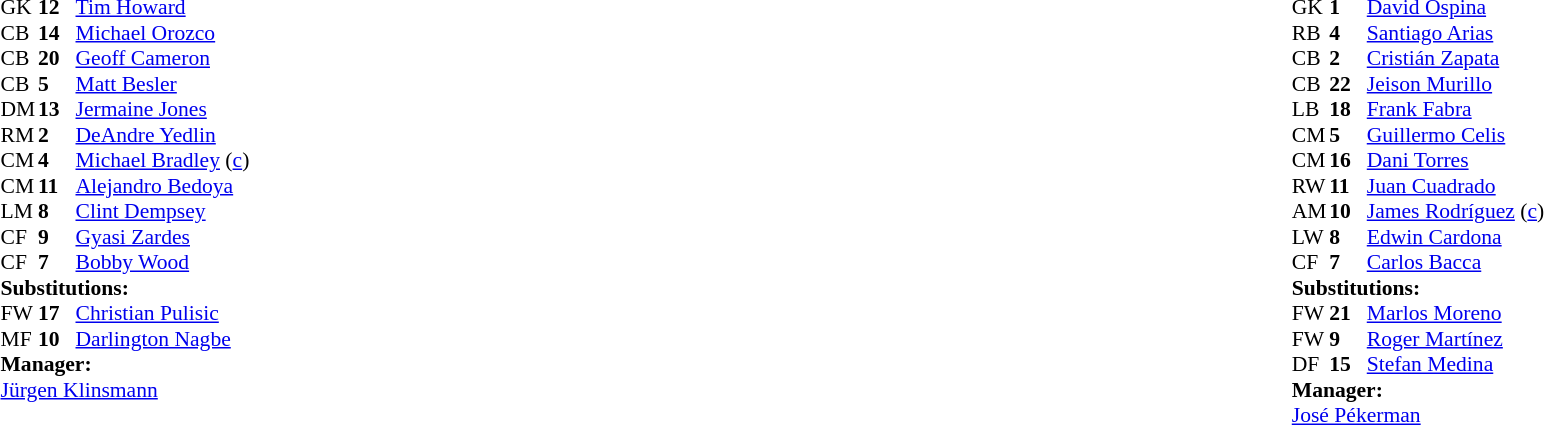<table width="100%">
<tr>
<td valign="top" width="40%"><br><table style="font-size:90%" cellspacing="0" cellpadding="0">
<tr>
<th width=25></th>
<th width=25></th>
</tr>
<tr>
<td>GK</td>
<td><strong>12</strong></td>
<td><a href='#'>Tim Howard</a></td>
</tr>
<tr>
<td>CB</td>
<td><strong>14</strong></td>
<td><a href='#'>Michael Orozco</a></td>
<td></td>
</tr>
<tr>
<td>CB</td>
<td><strong>20</strong></td>
<td><a href='#'>Geoff Cameron</a></td>
</tr>
<tr>
<td>CB</td>
<td><strong>5</strong></td>
<td><a href='#'>Matt Besler</a></td>
<td></td>
</tr>
<tr>
<td>DM</td>
<td><strong>13</strong></td>
<td><a href='#'>Jermaine Jones</a></td>
<td></td>
</tr>
<tr>
<td>RM</td>
<td><strong>2</strong></td>
<td><a href='#'>DeAndre Yedlin</a></td>
</tr>
<tr>
<td>CM</td>
<td><strong>4</strong></td>
<td><a href='#'>Michael Bradley</a> (<a href='#'>c</a>)</td>
<td></td>
<td></td>
</tr>
<tr>
<td>CM</td>
<td><strong>11</strong></td>
<td><a href='#'>Alejandro Bedoya</a></td>
<td></td>
<td></td>
</tr>
<tr>
<td>LM</td>
<td><strong>8</strong></td>
<td><a href='#'>Clint Dempsey</a></td>
</tr>
<tr>
<td>CF</td>
<td><strong>9</strong></td>
<td><a href='#'>Gyasi Zardes</a></td>
</tr>
<tr>
<td>CF</td>
<td><strong>7</strong></td>
<td><a href='#'>Bobby Wood</a></td>
</tr>
<tr>
<td colspan=3><strong>Substitutions:</strong></td>
</tr>
<tr>
<td>FW</td>
<td><strong>17</strong></td>
<td><a href='#'>Christian Pulisic</a></td>
<td></td>
<td></td>
</tr>
<tr>
<td>MF</td>
<td><strong>10</strong></td>
<td><a href='#'>Darlington Nagbe</a></td>
<td></td>
<td></td>
</tr>
<tr>
<td colspan=3><strong>Manager:</strong></td>
</tr>
<tr>
<td colspan=3> <a href='#'>Jürgen Klinsmann</a></td>
</tr>
</table>
</td>
<td valign="top"></td>
<td valign="top" width="50%"><br><table style="font-size:90%; margin:auto" cellspacing="0" cellpadding="0">
<tr>
<th width=25></th>
<th width=25></th>
</tr>
<tr>
<td>GK</td>
<td><strong>1</strong></td>
<td><a href='#'>David Ospina</a></td>
</tr>
<tr>
<td>RB</td>
<td><strong>4</strong></td>
<td><a href='#'>Santiago Arias</a></td>
<td></td>
</tr>
<tr>
<td>CB</td>
<td><strong>2</strong></td>
<td><a href='#'>Cristián Zapata</a></td>
</tr>
<tr>
<td>CB</td>
<td><strong>22</strong></td>
<td><a href='#'>Jeison Murillo</a></td>
<td></td>
</tr>
<tr>
<td>LB</td>
<td><strong>18</strong></td>
<td><a href='#'>Frank Fabra</a></td>
</tr>
<tr>
<td>CM</td>
<td><strong>5</strong></td>
<td><a href='#'>Guillermo Celis</a></td>
<td></td>
<td></td>
</tr>
<tr>
<td>CM</td>
<td><strong>16</strong></td>
<td><a href='#'>Dani Torres</a></td>
</tr>
<tr>
<td>RW</td>
<td><strong>11</strong></td>
<td><a href='#'>Juan Cuadrado</a></td>
<td></td>
<td></td>
</tr>
<tr>
<td>AM</td>
<td><strong>10</strong></td>
<td><a href='#'>James Rodríguez</a> (<a href='#'>c</a>)</td>
</tr>
<tr>
<td>LW</td>
<td><strong>8</strong></td>
<td><a href='#'>Edwin Cardona</a></td>
</tr>
<tr>
<td>CF</td>
<td><strong>7</strong></td>
<td><a href='#'>Carlos Bacca</a></td>
<td></td>
<td></td>
</tr>
<tr>
<td colspan=3><strong>Substitutions:</strong></td>
</tr>
<tr>
<td>FW</td>
<td><strong>21</strong></td>
<td><a href='#'>Marlos Moreno</a></td>
<td></td>
<td></td>
</tr>
<tr>
<td>FW</td>
<td><strong>9</strong></td>
<td><a href='#'>Roger Martínez</a></td>
<td></td>
<td></td>
</tr>
<tr>
<td>DF</td>
<td><strong>15</strong></td>
<td><a href='#'>Stefan Medina</a></td>
<td></td>
<td></td>
</tr>
<tr>
<td colspan=3><strong>Manager:</strong></td>
</tr>
<tr>
<td colspan=3> <a href='#'>José Pékerman</a></td>
</tr>
</table>
</td>
</tr>
</table>
